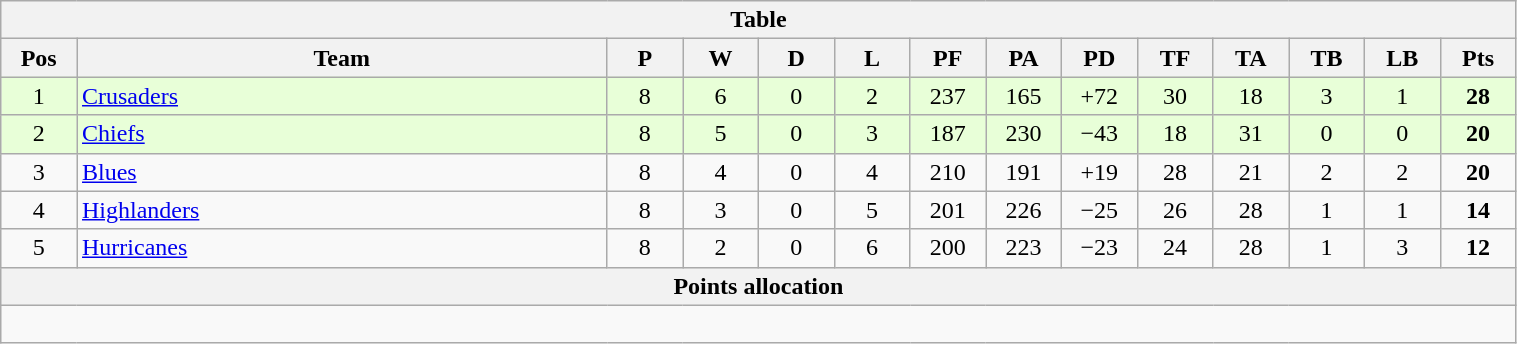<table class="wikitable" style="text-align:center; font-size:100%; width:80%;">
<tr>
<th colspan="100%">Table</th>
</tr>
<tr>
<th style="width:5%;">Pos</th>
<th style="width:35%;">Team</th>
<th style="width:5%;">P</th>
<th style="width:5%;">W</th>
<th style="width:5%;">D</th>
<th style="width:5%;">L</th>
<th style="width:5%;">PF</th>
<th style="width:5%;">PA</th>
<th style="width:5%;">PD</th>
<th style="width:5%;">TF</th>
<th style="width:5%;">TA</th>
<th style="width:5%;">TB</th>
<th style="width:5%;">LB</th>
<th style="width:5%;">Pts<br></th>
</tr>
<tr style="background:#E8FFD8;">
<td>1</td>
<td style="text-align:left;"><a href='#'>Crusaders</a></td>
<td>8</td>
<td>6</td>
<td>0</td>
<td>2</td>
<td>237</td>
<td>165</td>
<td>+72</td>
<td>30</td>
<td>18</td>
<td>3</td>
<td>1</td>
<td><strong>28</strong></td>
</tr>
<tr style="background:#E8FFD8;">
<td>2</td>
<td style="text-align:left;"><a href='#'>Chiefs</a></td>
<td>8</td>
<td>5</td>
<td>0</td>
<td>3</td>
<td>187</td>
<td>230</td>
<td>−43</td>
<td>18</td>
<td>31</td>
<td>0</td>
<td>0</td>
<td><strong>20</strong></td>
</tr>
<tr>
<td>3</td>
<td style="text-align:left;"><a href='#'>Blues</a></td>
<td>8</td>
<td>4</td>
<td>0</td>
<td>4</td>
<td>210</td>
<td>191</td>
<td>+19</td>
<td>28</td>
<td>21</td>
<td>2</td>
<td>2</td>
<td><strong>20</strong></td>
</tr>
<tr>
<td>4</td>
<td style="text-align:left;"><a href='#'>Highlanders</a></td>
<td>8</td>
<td>3</td>
<td>0</td>
<td>5</td>
<td>201</td>
<td>226</td>
<td>−25</td>
<td>26</td>
<td>28</td>
<td>1</td>
<td>1</td>
<td><strong>14</strong></td>
</tr>
<tr>
<td>5</td>
<td style="text-align:left;"><a href='#'>Hurricanes</a></td>
<td>8</td>
<td>2</td>
<td>0</td>
<td>6</td>
<td>200</td>
<td>223</td>
<td>−23</td>
<td>24</td>
<td>28</td>
<td>1</td>
<td>3</td>
<td><strong>12</strong></td>
</tr>
<tr>
<th colspan="100%">Points allocation</th>
</tr>
<tr>
<td colspan="100%"><br></td>
</tr>
</table>
